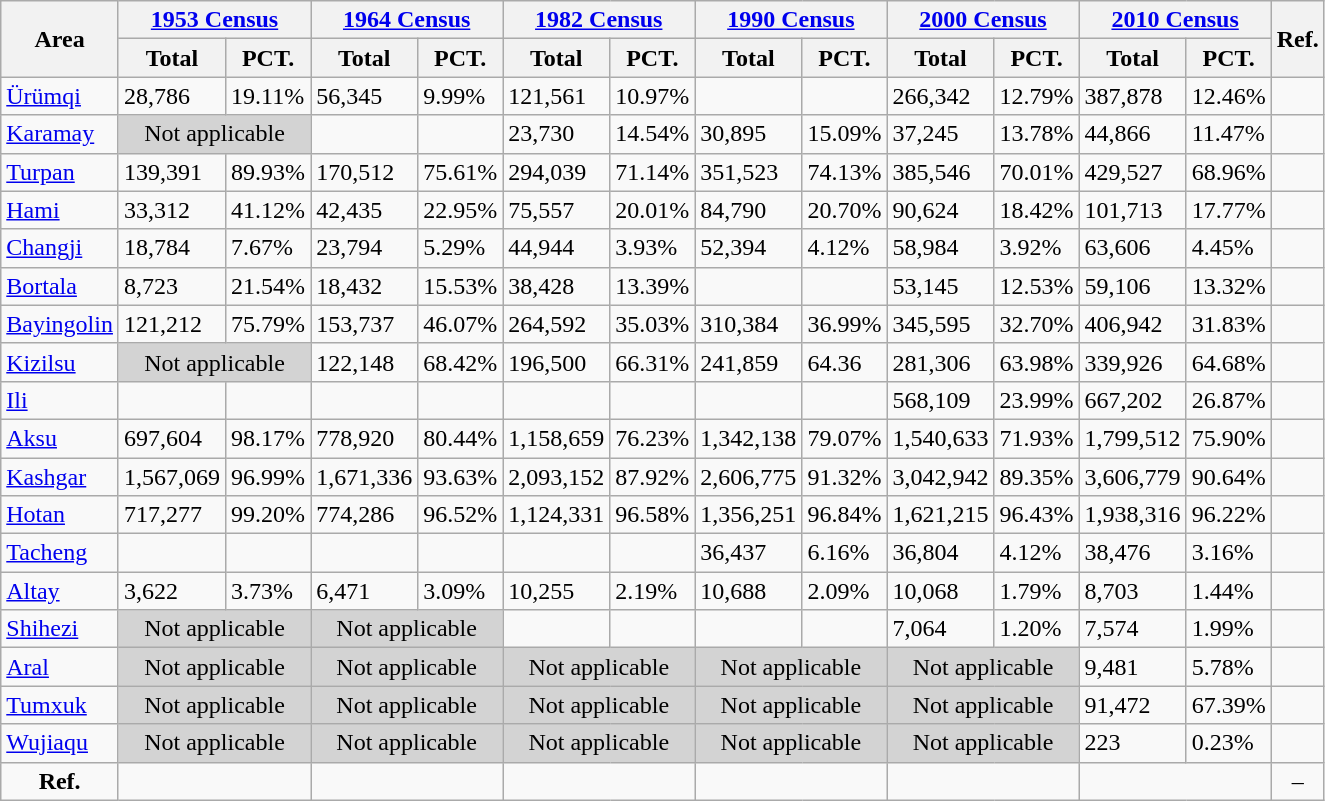<table class="wikitable sortable sort-under sticky-header-multi sticky-table-row1 sticky-table-col1">
<tr>
<th rowspan="2" style="width:65px">Area</th>
<th colspan="2"><a href='#'>1953 Census</a></th>
<th colspan="2"><a href='#'>1964 Census</a></th>
<th colspan="2"><a href='#'>1982 Census</a></th>
<th colspan="2"><a href='#'>1990 Census</a></th>
<th colspan="2"><a href='#'>2000 Census</a></th>
<th colspan="2"><a href='#'>2010 Census</a></th>
<th rowspan="2"><abbr>Ref.</abbr></th>
</tr>
<tr>
<th>Total</th>
<th><abbr>PCT.</abbr></th>
<th>Total</th>
<th><abbr>PCT.</abbr></th>
<th>Total</th>
<th><abbr>PCT.</abbr></th>
<th>Total</th>
<th><abbr>PCT.</abbr></th>
<th>Total</th>
<th><abbr>PCT.</abbr></th>
<th>Total</th>
<th><abbr>PCT.</abbr></th>
</tr>
<tr>
<td><a href='#'>Ürümqi</a></td>
<td>28,786</td>
<td>19.11%</td>
<td>56,345</td>
<td>9.99%</td>
<td>121,561</td>
<td>10.97%</td>
<td></td>
<td></td>
<td>266,342</td>
<td>12.79%</td>
<td>387,878</td>
<td>12.46%</td>
<td></td>
</tr>
<tr>
<td><a href='#'>Karamay</a></td>
<td colspan="2" style="text-align: center;background-color:#D3D3D3;">Not applicable</td>
<td></td>
<td></td>
<td>23,730</td>
<td>14.54%</td>
<td>30,895</td>
<td>15.09%</td>
<td>37,245</td>
<td>13.78%</td>
<td>44,866</td>
<td>11.47%</td>
<td></td>
</tr>
<tr>
<td><a href='#'>Turpan</a></td>
<td>139,391</td>
<td>89.93%</td>
<td>170,512</td>
<td>75.61%</td>
<td>294,039</td>
<td>71.14%</td>
<td>351,523</td>
<td>74.13%</td>
<td>385,546</td>
<td>70.01%</td>
<td>429,527</td>
<td>68.96%</td>
<td></td>
</tr>
<tr>
<td><a href='#'>Hami</a></td>
<td>33,312</td>
<td>41.12%</td>
<td>42,435</td>
<td>22.95%</td>
<td>75,557</td>
<td>20.01%</td>
<td>84,790</td>
<td>20.70%</td>
<td>90,624</td>
<td>18.42%</td>
<td>101,713</td>
<td>17.77%</td>
<td></td>
</tr>
<tr>
<td><a href='#'>Changji</a></td>
<td>18,784</td>
<td>7.67%</td>
<td>23,794</td>
<td>5.29%</td>
<td>44,944</td>
<td>3.93%</td>
<td>52,394</td>
<td>4.12%</td>
<td>58,984</td>
<td>3.92%</td>
<td>63,606</td>
<td>4.45%</td>
<td></td>
</tr>
<tr>
<td><a href='#'>Bortala</a></td>
<td>8,723</td>
<td>21.54%</td>
<td>18,432</td>
<td>15.53%</td>
<td>38,428</td>
<td>13.39%</td>
<td></td>
<td></td>
<td>53,145</td>
<td>12.53%</td>
<td>59,106</td>
<td>13.32%</td>
<td></td>
</tr>
<tr>
<td><a href='#'>Bayingolin</a></td>
<td>121,212</td>
<td>75.79%</td>
<td>153,737</td>
<td>46.07%</td>
<td>264,592</td>
<td>35.03%</td>
<td>310,384</td>
<td>36.99%</td>
<td>345,595</td>
<td>32.70%</td>
<td>406,942</td>
<td>31.83%</td>
<td></td>
</tr>
<tr>
<td><a href='#'>Kizilsu</a></td>
<td colspan="2" style="text-align: center;background-color:#D3D3D3;">Not applicable</td>
<td>122,148</td>
<td>68.42%</td>
<td>196,500</td>
<td>66.31%</td>
<td>241,859</td>
<td>64.36</td>
<td>281,306</td>
<td>63.98%</td>
<td>339,926</td>
<td>64.68%</td>
<td></td>
</tr>
<tr>
<td><a href='#'>Ili</a></td>
<td></td>
<td></td>
<td></td>
<td></td>
<td></td>
<td></td>
<td></td>
<td></td>
<td>568,109</td>
<td>23.99%</td>
<td>667,202</td>
<td>26.87%</td>
<td></td>
</tr>
<tr>
<td><a href='#'>Aksu</a></td>
<td>697,604</td>
<td>98.17%</td>
<td>778,920</td>
<td>80.44%</td>
<td>1,158,659</td>
<td>76.23%</td>
<td>1,342,138</td>
<td>79.07%</td>
<td>1,540,633</td>
<td>71.93%</td>
<td>1,799,512</td>
<td>75.90%</td>
<td></td>
</tr>
<tr>
<td><a href='#'>Kashgar</a></td>
<td>1,567,069</td>
<td>96.99%</td>
<td>1,671,336</td>
<td>93.63%</td>
<td>2,093,152</td>
<td>87.92%</td>
<td>2,606,775</td>
<td>91.32%</td>
<td>3,042,942</td>
<td>89.35%</td>
<td>3,606,779</td>
<td>90.64%</td>
<td></td>
</tr>
<tr>
<td><a href='#'>Hotan</a></td>
<td>717,277</td>
<td>99.20%</td>
<td>774,286</td>
<td>96.52%</td>
<td>1,124,331</td>
<td>96.58%</td>
<td>1,356,251</td>
<td>96.84%</td>
<td>1,621,215</td>
<td>96.43%</td>
<td>1,938,316</td>
<td>96.22%</td>
<td></td>
</tr>
<tr>
<td><a href='#'>Tacheng</a></td>
<td></td>
<td></td>
<td></td>
<td></td>
<td></td>
<td></td>
<td>36,437</td>
<td>6.16%</td>
<td>36,804</td>
<td>4.12%</td>
<td>38,476</td>
<td>3.16%</td>
<td></td>
</tr>
<tr>
<td><a href='#'>Altay</a></td>
<td>3,622</td>
<td>3.73%</td>
<td>6,471</td>
<td>3.09%</td>
<td>10,255</td>
<td>2.19%</td>
<td>10,688</td>
<td>2.09%</td>
<td>10,068</td>
<td>1.79%</td>
<td>8,703</td>
<td>1.44%</td>
<td></td>
</tr>
<tr>
<td><a href='#'>Shihezi</a></td>
<td colspan="2" style="text-align: center;background-color:#D3D3D3;">Not applicable</td>
<td colspan="2" style="text-align: center;background-color:#D3D3D3;">Not applicable</td>
<td></td>
<td></td>
<td></td>
<td></td>
<td>7,064</td>
<td>1.20%</td>
<td>7,574</td>
<td>1.99%</td>
<td></td>
</tr>
<tr>
<td><a href='#'>Aral</a></td>
<td colspan="2" style="text-align: center;background-color:#D3D3D3;">Not applicable</td>
<td colspan="2" style="text-align: center;background-color:#D3D3D3;">Not applicable</td>
<td colspan="2" style="text-align: center;background-color:#D3D3D3;">Not applicable</td>
<td colspan="2" style="text-align: center;background-color:#D3D3D3;">Not applicable</td>
<td colspan="2" style="text-align: center;background-color:#D3D3D3;">Not applicable</td>
<td>9,481</td>
<td>5.78%</td>
<td></td>
</tr>
<tr>
<td><a href='#'>Tumxuk</a></td>
<td colspan="2" style="text-align: center;background-color:#D3D3D3;">Not applicable</td>
<td colspan="2" style="text-align: center;background-color:#D3D3D3;">Not applicable</td>
<td colspan="2" style="text-align: center;background-color:#D3D3D3;">Not applicable</td>
<td colspan="2" style="text-align: center;background-color:#D3D3D3;">Not applicable</td>
<td colspan="2" style="text-align: center;background-color:#D3D3D3;">Not applicable</td>
<td>91,472</td>
<td>67.39%</td>
<td></td>
</tr>
<tr>
<td><a href='#'>Wujiaqu</a></td>
<td colspan="2" style="text-align: center;background-color:#D3D3D3;">Not applicable</td>
<td colspan="2" style="text-align: center;background-color:#D3D3D3;">Not applicable</td>
<td colspan="2" style="text-align: center;background-color:#D3D3D3;">Not applicable</td>
<td colspan="2" style="text-align: center;background-color:#D3D3D3;">Not applicable</td>
<td colspan="2" style="text-align: center;background-color:#D3D3D3;">Not applicable</td>
<td>223</td>
<td>0.23%</td>
<td></td>
</tr>
<tr style="text-align: center;">
<td><strong><abbr>Ref.</abbr></strong></td>
<td colspan="2"></td>
<td colspan="2"></td>
<td colspan="2"></td>
<td colspan="2"></td>
<td colspan="2"></td>
<td colspan="2"></td>
<td>–</td>
</tr>
</table>
